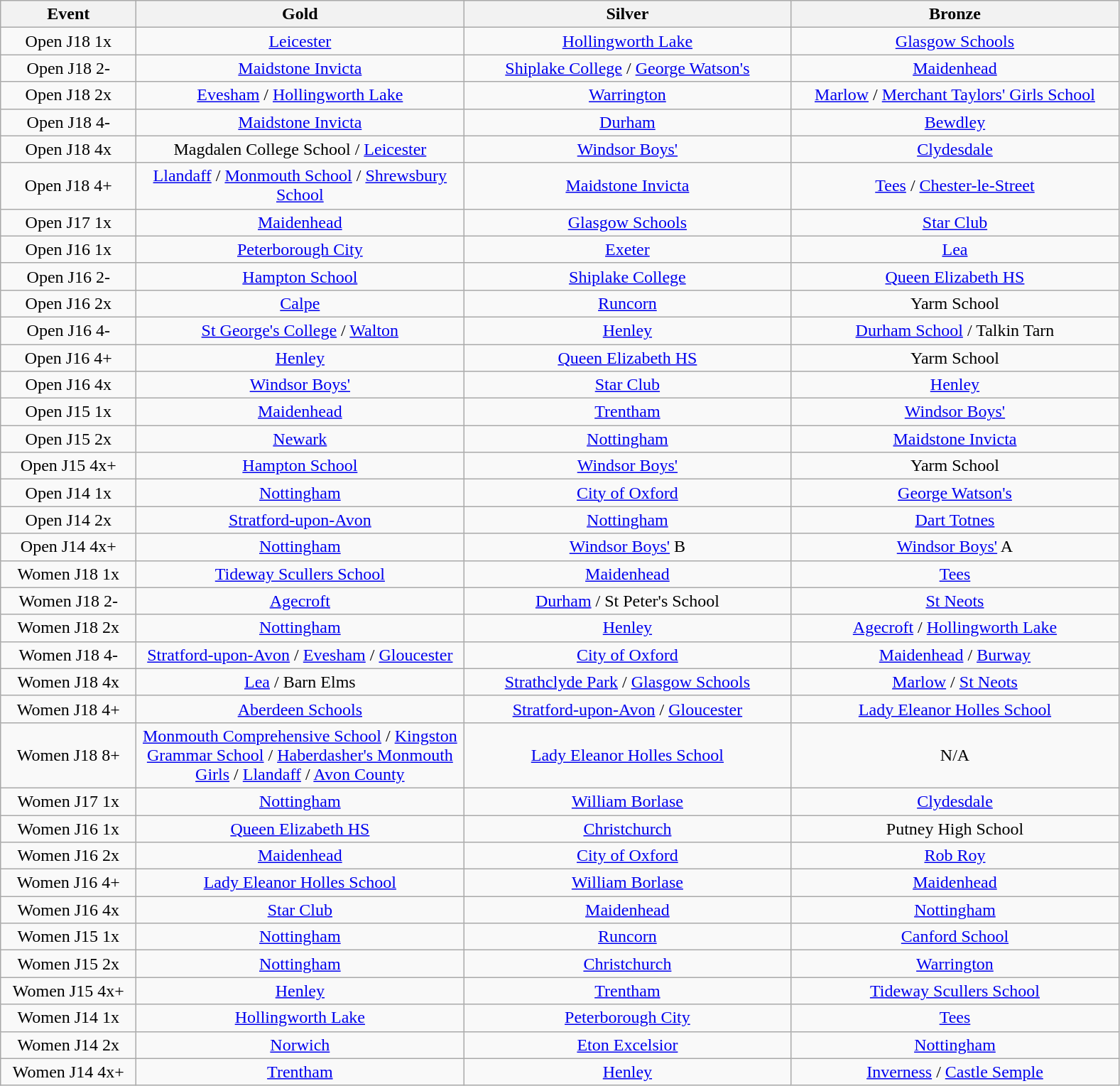<table class="wikitable" style="text-align:center">
<tr>
<th width=120>Event</th>
<th width=300>Gold</th>
<th width=300>Silver</th>
<th width=300>Bronze</th>
</tr>
<tr>
<td>Open J18 1x</td>
<td><a href='#'>Leicester</a></td>
<td><a href='#'>Hollingworth Lake</a></td>
<td><a href='#'>Glasgow Schools</a></td>
</tr>
<tr>
<td>Open J18 2-</td>
<td><a href='#'>Maidstone Invicta</a></td>
<td><a href='#'>Shiplake College</a> / <a href='#'>George Watson's</a></td>
<td><a href='#'>Maidenhead</a></td>
</tr>
<tr>
<td>Open J18 2x</td>
<td><a href='#'>Evesham</a> / <a href='#'>Hollingworth Lake</a></td>
<td><a href='#'>Warrington</a></td>
<td><a href='#'>Marlow</a> / <a href='#'>Merchant Taylors' Girls School</a></td>
</tr>
<tr>
<td>Open J18 4-</td>
<td><a href='#'>Maidstone Invicta</a></td>
<td><a href='#'>Durham</a></td>
<td><a href='#'>Bewdley</a></td>
</tr>
<tr>
<td>Open J18 4x</td>
<td>Magdalen College School / <a href='#'>Leicester</a></td>
<td><a href='#'>Windsor Boys'</a></td>
<td><a href='#'>Clydesdale</a></td>
</tr>
<tr>
<td>Open J18 4+</td>
<td><a href='#'>Llandaff</a>  / <a href='#'>Monmouth School</a> / <a href='#'>Shrewsbury School</a></td>
<td><a href='#'>Maidstone Invicta</a></td>
<td><a href='#'>Tees</a> / <a href='#'>Chester-le-Street</a></td>
</tr>
<tr>
<td>Open J17 1x</td>
<td><a href='#'>Maidenhead</a></td>
<td><a href='#'>Glasgow Schools</a></td>
<td><a href='#'>Star Club</a></td>
</tr>
<tr>
<td>Open J16 1x</td>
<td><a href='#'>Peterborough City</a></td>
<td><a href='#'>Exeter</a></td>
<td><a href='#'>Lea</a></td>
</tr>
<tr>
<td>Open J16 2-</td>
<td><a href='#'>Hampton School</a></td>
<td><a href='#'>Shiplake College</a></td>
<td><a href='#'>Queen Elizabeth HS</a></td>
</tr>
<tr>
<td>Open J16 2x</td>
<td><a href='#'>Calpe</a></td>
<td><a href='#'>Runcorn</a></td>
<td>Yarm School</td>
</tr>
<tr>
<td>Open J16 4-</td>
<td><a href='#'>St George's College</a> / <a href='#'>Walton</a></td>
<td><a href='#'>Henley</a></td>
<td><a href='#'>Durham School</a> / Talkin Tarn</td>
</tr>
<tr>
<td>Open J16 4+</td>
<td><a href='#'>Henley</a></td>
<td><a href='#'>Queen Elizabeth HS</a></td>
<td>Yarm School</td>
</tr>
<tr>
<td>Open J16 4x</td>
<td><a href='#'>Windsor Boys'</a></td>
<td><a href='#'>Star Club</a></td>
<td><a href='#'>Henley</a></td>
</tr>
<tr>
<td>Open J15 1x</td>
<td><a href='#'>Maidenhead</a></td>
<td><a href='#'>Trentham</a></td>
<td><a href='#'>Windsor Boys'</a></td>
</tr>
<tr>
<td>Open J15 2x</td>
<td><a href='#'>Newark</a></td>
<td><a href='#'>Nottingham</a></td>
<td><a href='#'>Maidstone Invicta</a></td>
</tr>
<tr>
<td>Open J15 4x+</td>
<td><a href='#'>Hampton School</a></td>
<td><a href='#'>Windsor Boys'</a></td>
<td>Yarm School</td>
</tr>
<tr>
<td>Open J14 1x</td>
<td><a href='#'>Nottingham</a></td>
<td><a href='#'>City of Oxford</a></td>
<td><a href='#'>George Watson's</a></td>
</tr>
<tr>
<td>Open J14 2x</td>
<td><a href='#'>Stratford-upon-Avon</a></td>
<td><a href='#'>Nottingham</a></td>
<td><a href='#'>Dart Totnes</a></td>
</tr>
<tr>
<td>Open J14 4x+</td>
<td><a href='#'>Nottingham</a></td>
<td><a href='#'>Windsor Boys'</a> B</td>
<td><a href='#'>Windsor Boys'</a> A</td>
</tr>
<tr>
<td>Women J18 1x</td>
<td><a href='#'>Tideway Scullers School</a></td>
<td><a href='#'>Maidenhead</a></td>
<td><a href='#'>Tees</a></td>
</tr>
<tr>
<td>Women J18 2-</td>
<td><a href='#'>Agecroft</a></td>
<td><a href='#'>Durham</a> / St Peter's School</td>
<td><a href='#'>St Neots</a></td>
</tr>
<tr>
<td>Women J18 2x</td>
<td><a href='#'>Nottingham</a></td>
<td><a href='#'>Henley</a></td>
<td><a href='#'>Agecroft</a> / <a href='#'>Hollingworth Lake</a></td>
</tr>
<tr>
<td>Women J18 4-</td>
<td><a href='#'>Stratford-upon-Avon</a> / <a href='#'>Evesham</a> / <a href='#'>Gloucester</a></td>
<td><a href='#'>City of Oxford</a></td>
<td><a href='#'>Maidenhead</a> / <a href='#'>Burway</a></td>
</tr>
<tr>
<td>Women J18 4x</td>
<td><a href='#'>Lea</a> / Barn Elms</td>
<td><a href='#'>Strathclyde Park</a> / <a href='#'>Glasgow Schools</a></td>
<td><a href='#'>Marlow</a> / <a href='#'>St Neots</a></td>
</tr>
<tr>
<td>Women J18 4+</td>
<td><a href='#'>Aberdeen Schools</a></td>
<td><a href='#'>Stratford-upon-Avon</a> / <a href='#'>Gloucester</a></td>
<td><a href='#'>Lady Eleanor Holles School</a></td>
</tr>
<tr>
<td>Women J18 8+</td>
<td><a href='#'>Monmouth Comprehensive School</a>  / <a href='#'>Kingston Grammar School</a> / <a href='#'>Haberdasher's Monmouth Girls</a> / <a href='#'>Llandaff</a>  / <a href='#'>Avon County</a></td>
<td><a href='#'>Lady Eleanor Holles School</a></td>
<td>N/A</td>
</tr>
<tr>
<td>Women J17 1x</td>
<td><a href='#'>Nottingham</a></td>
<td><a href='#'>William Borlase</a></td>
<td><a href='#'>Clydesdale</a></td>
</tr>
<tr>
<td>Women J16 1x</td>
<td><a href='#'>Queen Elizabeth HS</a></td>
<td><a href='#'>Christchurch</a></td>
<td>Putney High School</td>
</tr>
<tr>
<td>Women J16 2x</td>
<td><a href='#'>Maidenhead</a></td>
<td><a href='#'>City of Oxford</a></td>
<td><a href='#'>Rob Roy</a></td>
</tr>
<tr>
<td>Women J16 4+</td>
<td><a href='#'>Lady Eleanor Holles School</a></td>
<td><a href='#'>William Borlase</a></td>
<td><a href='#'>Maidenhead</a></td>
</tr>
<tr>
<td>Women J16 4x</td>
<td><a href='#'>Star Club</a></td>
<td><a href='#'>Maidenhead</a></td>
<td><a href='#'>Nottingham</a></td>
</tr>
<tr>
<td>Women J15 1x</td>
<td><a href='#'>Nottingham</a></td>
<td><a href='#'>Runcorn</a></td>
<td><a href='#'>Canford School</a></td>
</tr>
<tr>
<td>Women J15 2x</td>
<td><a href='#'>Nottingham</a></td>
<td><a href='#'>Christchurch</a></td>
<td><a href='#'>Warrington</a></td>
</tr>
<tr>
<td>Women J15 4x+</td>
<td><a href='#'>Henley</a></td>
<td><a href='#'>Trentham</a></td>
<td><a href='#'>Tideway Scullers School</a></td>
</tr>
<tr>
<td>Women J14 1x</td>
<td><a href='#'>Hollingworth Lake</a></td>
<td><a href='#'>Peterborough City</a></td>
<td><a href='#'>Tees</a></td>
</tr>
<tr>
<td>Women J14 2x</td>
<td><a href='#'>Norwich</a></td>
<td><a href='#'>Eton Excelsior</a></td>
<td><a href='#'>Nottingham</a></td>
</tr>
<tr>
<td>Women J14 4x+</td>
<td><a href='#'>Trentham</a></td>
<td><a href='#'>Henley</a></td>
<td><a href='#'>Inverness</a> / <a href='#'>Castle Semple</a></td>
</tr>
</table>
